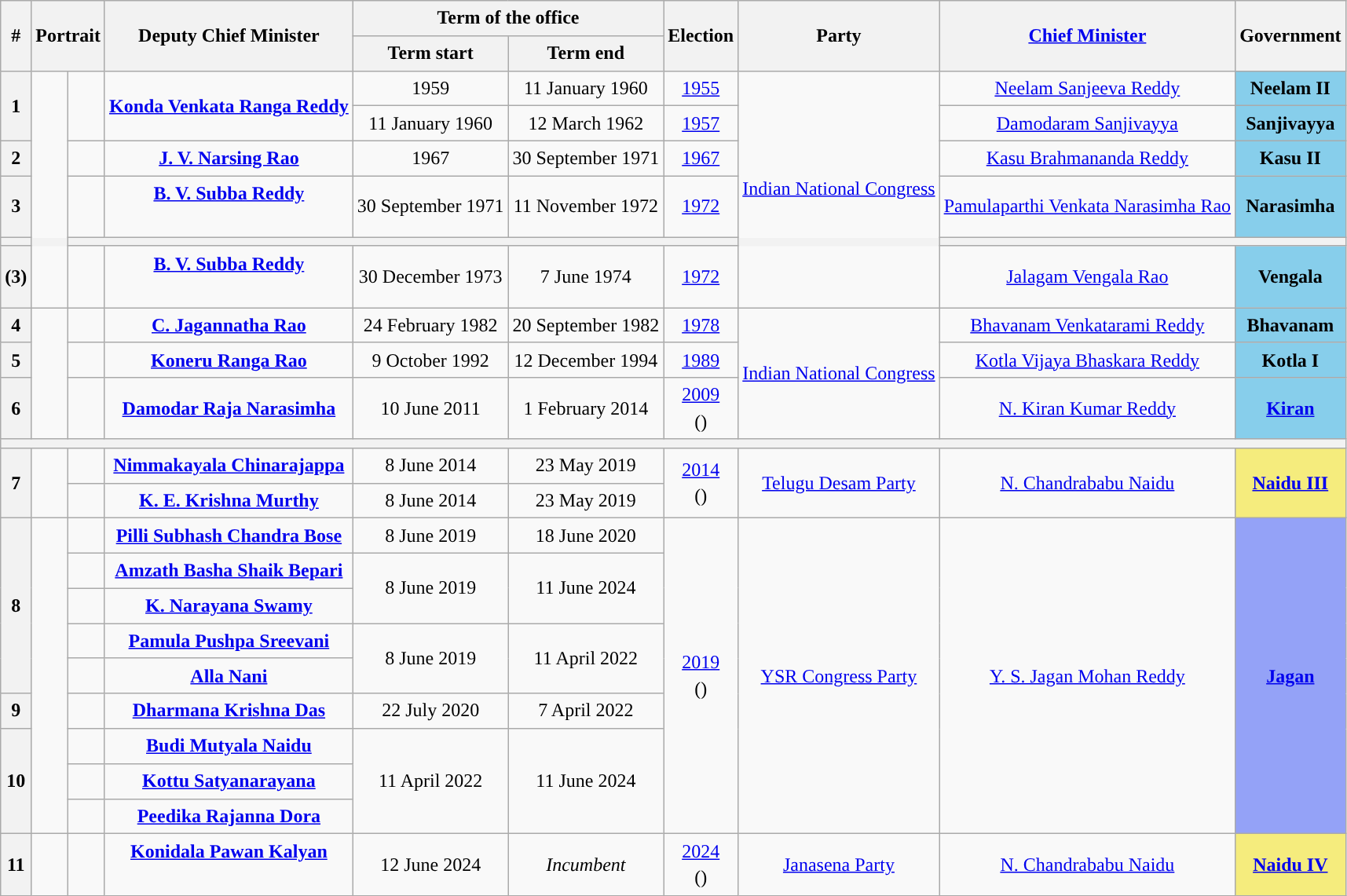<table class ="wikitable" style="line-height:1.4em; text-align:center">
<tr>
<th rowspan="2">#</th>
<th colspan="2" rowspan="2">Portrait</th>
<th rowspan="2">Deputy Chief Minister<br></th>
<th colspan="2">Term of the office</th>
<th rowspan="2">Election<br></th>
<th rowspan="2">Party</th>
<th rowspan="2"><a href='#'>Chief Minister</a></th>
<th rowspan="2"><strong>Government</strong></th>
</tr>
<tr>
<th>Term start</th>
<th><strong>Term end</strong></th>
</tr>
<tr>
<th rowspan="2">1</th>
<td rowspan="6"></td>
<td rowspan="2"></td>
<td rowspan="2"><strong><a href='#'>Konda Venkata Ranga Reddy</a></strong><br></td>
<td>1959</td>
<td>11 January 1960</td>
<td><a href='#'>1955</a><br></td>
<td rowspan="6"><a href='#'>Indian National Congress</a></td>
<td><a href='#'>Neelam Sanjeeva Reddy</a></td>
<td bgcolor="#87CEEB"><strong>Neelam II</strong></td>
</tr>
<tr>
<td>11 January 1960</td>
<td>12 March 1962</td>
<td><a href='#'>1957</a><br></td>
<td><a href='#'>Damodaram Sanjivayya</a></td>
<td bgcolor="#87CEEB"><strong>Sanjivayya</strong></td>
</tr>
<tr>
<th>2</th>
<td></td>
<td><strong><a href='#'>J. V. Narsing Rao</a></strong><br></td>
<td>1967</td>
<td>30 September 1971</td>
<td><a href='#'>1967</a><br></td>
<td><a href='#'>Kasu Brahmananda Reddy</a></td>
<td bgcolor="#87CEEB"><strong>Kasu II</strong></td>
</tr>
<tr>
<th>3</th>
<td></td>
<td><strong><a href='#'>B. V. Subba Reddy</a></strong><br><br></td>
<td>30 September 1971</td>
<td>11 November 1972</td>
<td><a href='#'>1972</a><br></td>
<td><a href='#'>Pamulaparthi Venkata Narasimha Rao</a></td>
<td bgcolor="#87CEEB"><strong>Narasimha</strong></td>
</tr>
<tr>
<th colspan="10"></th>
</tr>
<tr>
<th>(3)</th>
<td></td>
<td><strong><a href='#'>B. V. Subba Reddy</a></strong><br><br></td>
<td>30 December 1973</td>
<td>7 June 1974</td>
<td><a href='#'>1972</a><br></td>
<td><a href='#'>Jalagam Vengala Rao</a></td>
<td bgcolor="#87CEEB"><strong>Vengala</strong></td>
</tr>
<tr>
<th>4</th>
<td rowspan="3"></td>
<td></td>
<td><strong><a href='#'>C. Jagannatha Rao</a></strong><br></td>
<td>24 February 1982</td>
<td>20 September 1982</td>
<td><a href='#'>1978</a><br></td>
<td rowspan="3"><a href='#'>Indian National Congress</a></td>
<td><a href='#'>Bhavanam Venkatarami Reddy</a></td>
<td bgcolor="#87CEEB"><strong>Bhavanam</strong></td>
</tr>
<tr>
<th>5</th>
<td></td>
<td><strong><a href='#'>Koneru Ranga Rao</a></strong><br></td>
<td>9 October 1992</td>
<td>12 December 1994</td>
<td><a href='#'>1989</a><br></td>
<td><a href='#'>Kotla Vijaya Bhaskara Reddy</a></td>
<td bgcolor="#87CEEB"><strong>Kotla I</strong></td>
</tr>
<tr>
<th>6</th>
<td></td>
<td><strong><a href='#'>Damodar Raja Narasimha</a></strong><br></td>
<td>10 June 2011</td>
<td>1 February 2014</td>
<td><a href='#'>2009</a><br>()</td>
<td><a href='#'>N. Kiran Kumar Reddy</a></td>
<td bgcolor="#87CEEB"><strong><a href='#'>Kiran</a></strong></td>
</tr>
<tr>
<th colspan="10"></th>
</tr>
<tr>
<th rowspan="2">7</th>
<td rowspan="2"></td>
<td></td>
<td><strong><a href='#'>Nimmakayala Chinarajappa</a></strong><br></td>
<td>8 June 2014</td>
<td>23 May 2019</td>
<td rowspan="2"><a href='#'>2014</a><br>()</td>
<td rowspan="2"><a href='#'>Telugu Desam Party</a></td>
<td rowspan="2"><a href='#'>N. Chandrababu Naidu</a></td>
<td rowspan="2" bgcolor="#F5EC7D"><strong><a href='#'>Naidu III</a></strong></td>
</tr>
<tr>
<td></td>
<td><strong><a href='#'>K. E. Krishna Murthy</a></strong><br></td>
<td>8 June 2014</td>
<td>23 May 2019</td>
</tr>
<tr>
<th rowspan="5">8</th>
<td rowspan="9"></td>
<td></td>
<td><strong><a href='#'>Pilli Subhash Chandra Bose</a></strong><br></td>
<td>8 June 2019</td>
<td>18 June 2020</td>
<td rowspan="9"><a href='#'>2019</a><br>()</td>
<td rowspan="9"><a href='#'>YSR Congress Party</a></td>
<td rowspan="9"><a href='#'>Y. S. Jagan Mohan Reddy</a></td>
<td rowspan="9"  bgcolor="#94A2F7"><strong><a href='#'>Jagan</a></strong></td>
</tr>
<tr>
<td></td>
<td><strong><a href='#'>Amzath Basha Shaik Bepari</a></strong><br></td>
<td rowspan="2">8 June 2019</td>
<td rowspan="2">11 June 2024</td>
</tr>
<tr>
<td></td>
<td><strong><a href='#'>K. Narayana Swamy</a></strong><br></td>
</tr>
<tr>
<td></td>
<td><strong><a href='#'>Pamula Pushpa Sreevani</a></strong><br></td>
<td rowspan="2">8 June 2019</td>
<td rowspan="2">11 April 2022</td>
</tr>
<tr>
<td></td>
<td><strong><a href='#'>Alla Nani</a></strong><br></td>
</tr>
<tr>
<th rowspan="1">9</th>
<td></td>
<td><strong><a href='#'>Dharmana Krishna Das</a></strong><br></td>
<td>22 July 2020</td>
<td>7 April 2022</td>
</tr>
<tr>
<th rowspan="3">10</th>
<td></td>
<td><strong><a href='#'>Budi Mutyala Naidu</a></strong><br></td>
<td rowspan="3">11 April 2022</td>
<td rowspan="3">11 June 2024</td>
</tr>
<tr>
<td></td>
<td><strong><a href='#'>Kottu Satyanarayana</a></strong><br></td>
</tr>
<tr>
<td></td>
<td><strong><a href='#'>Peedika Rajanna Dora</a></strong><br></td>
</tr>
<tr>
<th>11</th>
<td></td>
<td></td>
<td><strong><a href='#'>Konidala Pawan Kalyan</a></strong><br><br></td>
<td>12 June 2024</td>
<td><em>Incumbent</em></td>
<td><a href='#'>2024</a><br>()</td>
<td><a href='#'>Janasena Party</a></td>
<td><a href='#'>N. Chandrababu Naidu</a></td>
<td bgcolor="#F5EC7D"><strong><a href='#'>Naidu IV</a></strong></td>
</tr>
</table>
